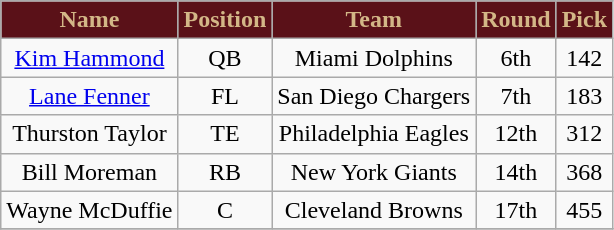<table class="wikitable" style="text-align: center;">
<tr>
<th style="background:#5a1118; color:#d3b787;">Name</th>
<th style="background:#5a1118; color:#d3b787;">Position</th>
<th style="background:#5a1118; color:#d3b787;">Team</th>
<th style="background:#5a1118; color:#d3b787;">Round</th>
<th style="background:#5a1118; color:#d3b787;">Pick</th>
</tr>
<tr>
<td><a href='#'>Kim Hammond</a></td>
<td>QB</td>
<td>Miami Dolphins</td>
<td>6th</td>
<td>142</td>
</tr>
<tr>
<td><a href='#'>Lane Fenner</a></td>
<td>FL</td>
<td>San Diego Chargers</td>
<td>7th</td>
<td>183</td>
</tr>
<tr>
<td>Thurston Taylor</td>
<td>TE</td>
<td>Philadelphia Eagles</td>
<td>12th</td>
<td>312</td>
</tr>
<tr>
<td>Bill Moreman</td>
<td>RB</td>
<td>New York Giants</td>
<td>14th</td>
<td>368</td>
</tr>
<tr>
<td>Wayne McDuffie</td>
<td>C</td>
<td>Cleveland Browns</td>
<td>17th</td>
<td>455</td>
</tr>
<tr>
</tr>
</table>
